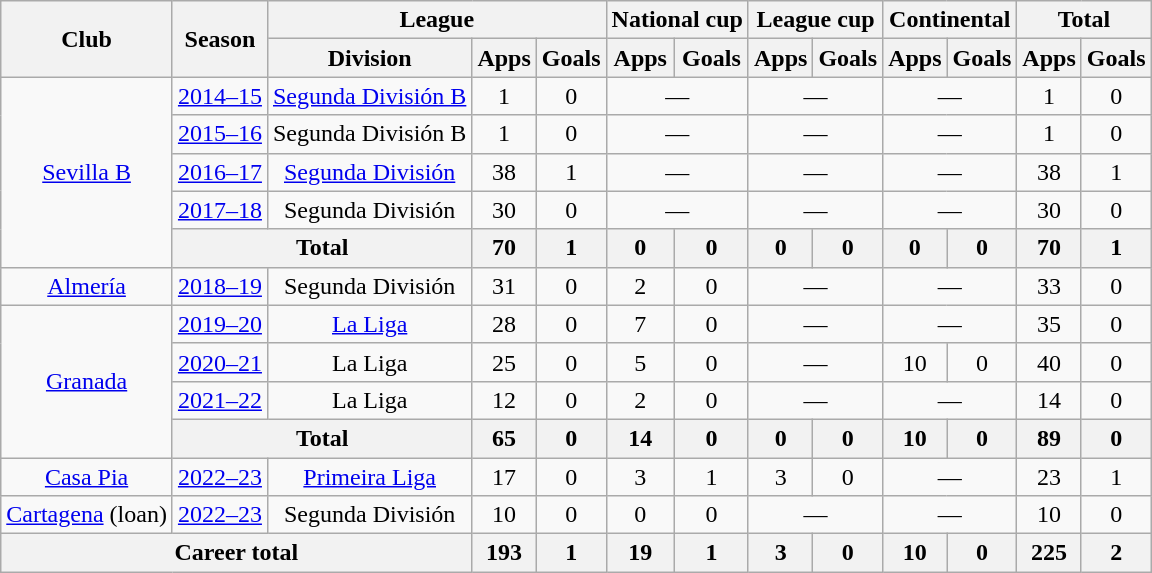<table class="wikitable" style="text-align:center">
<tr>
<th rowspan="2">Club</th>
<th rowspan="2">Season</th>
<th colspan="3">League</th>
<th colspan="2">National cup</th>
<th colspan="2">League cup</th>
<th colspan="2">Continental</th>
<th colspan="2">Total</th>
</tr>
<tr>
<th>Division</th>
<th>Apps</th>
<th>Goals</th>
<th>Apps</th>
<th>Goals</th>
<th>Apps</th>
<th>Goals</th>
<th>Apps</th>
<th>Goals</th>
<th>Apps</th>
<th>Goals</th>
</tr>
<tr>
<td rowspan="5"><a href='#'>Sevilla B</a></td>
<td><a href='#'>2014–15</a></td>
<td><a href='#'>Segunda División B</a></td>
<td>1</td>
<td>0</td>
<td colspan="2">—</td>
<td colspan="2">—</td>
<td colspan="2">—</td>
<td>1</td>
<td>0</td>
</tr>
<tr>
<td><a href='#'>2015–16</a></td>
<td>Segunda División B</td>
<td>1</td>
<td>0</td>
<td colspan="2">—</td>
<td colspan="2">—</td>
<td colspan="2">—</td>
<td>1</td>
<td>0</td>
</tr>
<tr>
<td><a href='#'>2016–17</a></td>
<td><a href='#'>Segunda División</a></td>
<td>38</td>
<td>1</td>
<td colspan="2">—</td>
<td colspan="2">—</td>
<td colspan="2">—</td>
<td>38</td>
<td>1</td>
</tr>
<tr>
<td><a href='#'>2017–18</a></td>
<td>Segunda División</td>
<td>30</td>
<td>0</td>
<td colspan="2">—</td>
<td colspan="2">—</td>
<td colspan="2">—</td>
<td>30</td>
<td>0</td>
</tr>
<tr>
<th colspan="2">Total</th>
<th>70</th>
<th>1</th>
<th>0</th>
<th>0</th>
<th>0</th>
<th>0</th>
<th>0</th>
<th>0</th>
<th>70</th>
<th>1</th>
</tr>
<tr>
<td><a href='#'>Almería</a></td>
<td><a href='#'>2018–19</a></td>
<td>Segunda División</td>
<td>31</td>
<td>0</td>
<td>2</td>
<td>0</td>
<td colspan="2">—</td>
<td colspan="2">—</td>
<td>33</td>
<td>0</td>
</tr>
<tr>
<td rowspan="4"><a href='#'>Granada</a></td>
<td><a href='#'>2019–20</a></td>
<td><a href='#'>La Liga</a></td>
<td>28</td>
<td>0</td>
<td>7</td>
<td>0</td>
<td colspan="2">—</td>
<td colspan="2">—</td>
<td>35</td>
<td>0</td>
</tr>
<tr>
<td><a href='#'>2020–21</a></td>
<td>La Liga</td>
<td>25</td>
<td>0</td>
<td>5</td>
<td>0</td>
<td colspan="2">—</td>
<td>10</td>
<td>0</td>
<td>40</td>
<td>0</td>
</tr>
<tr>
<td><a href='#'>2021–22</a></td>
<td>La Liga</td>
<td>12</td>
<td>0</td>
<td>2</td>
<td>0</td>
<td colspan="2">—</td>
<td colspan="2">—</td>
<td>14</td>
<td>0</td>
</tr>
<tr>
<th colspan="2">Total</th>
<th>65</th>
<th>0</th>
<th>14</th>
<th>0</th>
<th>0</th>
<th>0</th>
<th>10</th>
<th>0</th>
<th>89</th>
<th>0</th>
</tr>
<tr>
<td><a href='#'>Casa Pia</a></td>
<td><a href='#'>2022–23</a></td>
<td><a href='#'>Primeira Liga</a></td>
<td>17</td>
<td>0</td>
<td>3</td>
<td>1</td>
<td>3</td>
<td>0</td>
<td colspan="2">—</td>
<td>23</td>
<td>1</td>
</tr>
<tr>
<td><a href='#'>Cartagena</a> (loan)</td>
<td><a href='#'>2022–23</a></td>
<td>Segunda División</td>
<td>10</td>
<td>0</td>
<td>0</td>
<td>0</td>
<td colspan="2">—</td>
<td colspan="2">—</td>
<td>10</td>
<td>0</td>
</tr>
<tr>
<th colspan="3">Career total</th>
<th>193</th>
<th>1</th>
<th>19</th>
<th>1</th>
<th>3</th>
<th>0</th>
<th>10</th>
<th>0</th>
<th>225</th>
<th>2</th>
</tr>
</table>
